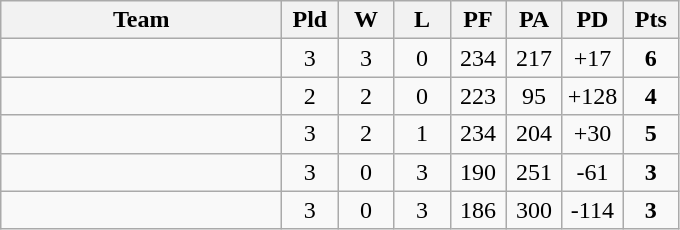<table class=wikitable style="text-align:center">
<tr>
<th width=180>Team</th>
<th width=30>Pld</th>
<th width=30>W</th>
<th width=30>L</th>
<th width=30>PF</th>
<th width=30>PA</th>
<th width=30>PD</th>
<th width=30>Pts</th>
</tr>
<tr>
<td align="left"></td>
<td>3</td>
<td>3</td>
<td>0</td>
<td>234</td>
<td>217</td>
<td>+17</td>
<td><strong>6</strong></td>
</tr>
<tr>
<td align="left"></td>
<td>2</td>
<td>2</td>
<td>0</td>
<td>223</td>
<td>95</td>
<td>+128</td>
<td><strong>4</strong></td>
</tr>
<tr>
<td align="left"></td>
<td>3</td>
<td>2</td>
<td>1</td>
<td>234</td>
<td>204</td>
<td>+30</td>
<td><strong>5</strong></td>
</tr>
<tr>
<td align="left"></td>
<td>3</td>
<td>0</td>
<td>3</td>
<td>190</td>
<td>251</td>
<td>-61</td>
<td><strong>3</strong></td>
</tr>
<tr>
<td align="left"></td>
<td>3</td>
<td>0</td>
<td>3</td>
<td>186</td>
<td>300</td>
<td>-114</td>
<td><strong>3</strong></td>
</tr>
</table>
